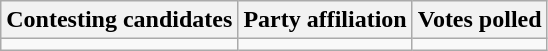<table class="wikitable sortable">
<tr>
<th>Contesting candidates</th>
<th>Party affiliation</th>
<th>Votes polled</th>
</tr>
<tr>
<td></td>
<td></td>
<td></td>
</tr>
</table>
